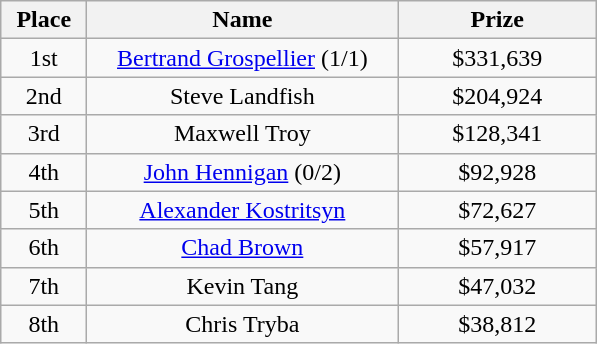<table class="wikitable">
<tr>
<th width="50">Place</th>
<th width="200">Name</th>
<th width="125">Prize</th>
</tr>
<tr>
<td align = "center">1st</td>
<td align = "center"><a href='#'>Bertrand Grospellier</a> (1/1)</td>
<td align = "center">$331,639</td>
</tr>
<tr>
<td align = "center">2nd</td>
<td align = "center">Steve Landfish</td>
<td align = "center">$204,924</td>
</tr>
<tr>
<td align = "center">3rd</td>
<td align = "center">Maxwell Troy</td>
<td align = "center">$128,341</td>
</tr>
<tr>
<td align = "center">4th</td>
<td align = "center"><a href='#'>John Hennigan</a> (0/2)</td>
<td align = "center">$92,928</td>
</tr>
<tr>
<td align = "center">5th</td>
<td align = "center"><a href='#'>Alexander Kostritsyn</a></td>
<td align = "center">$72,627</td>
</tr>
<tr>
<td align = "center">6th</td>
<td align = "center"><a href='#'>Chad Brown</a></td>
<td align = "center">$57,917</td>
</tr>
<tr>
<td align = "center">7th</td>
<td align = "center">Kevin Tang</td>
<td align = "center">$47,032</td>
</tr>
<tr>
<td align = "center">8th</td>
<td align = "center">Chris Tryba</td>
<td align = "center">$38,812</td>
</tr>
</table>
